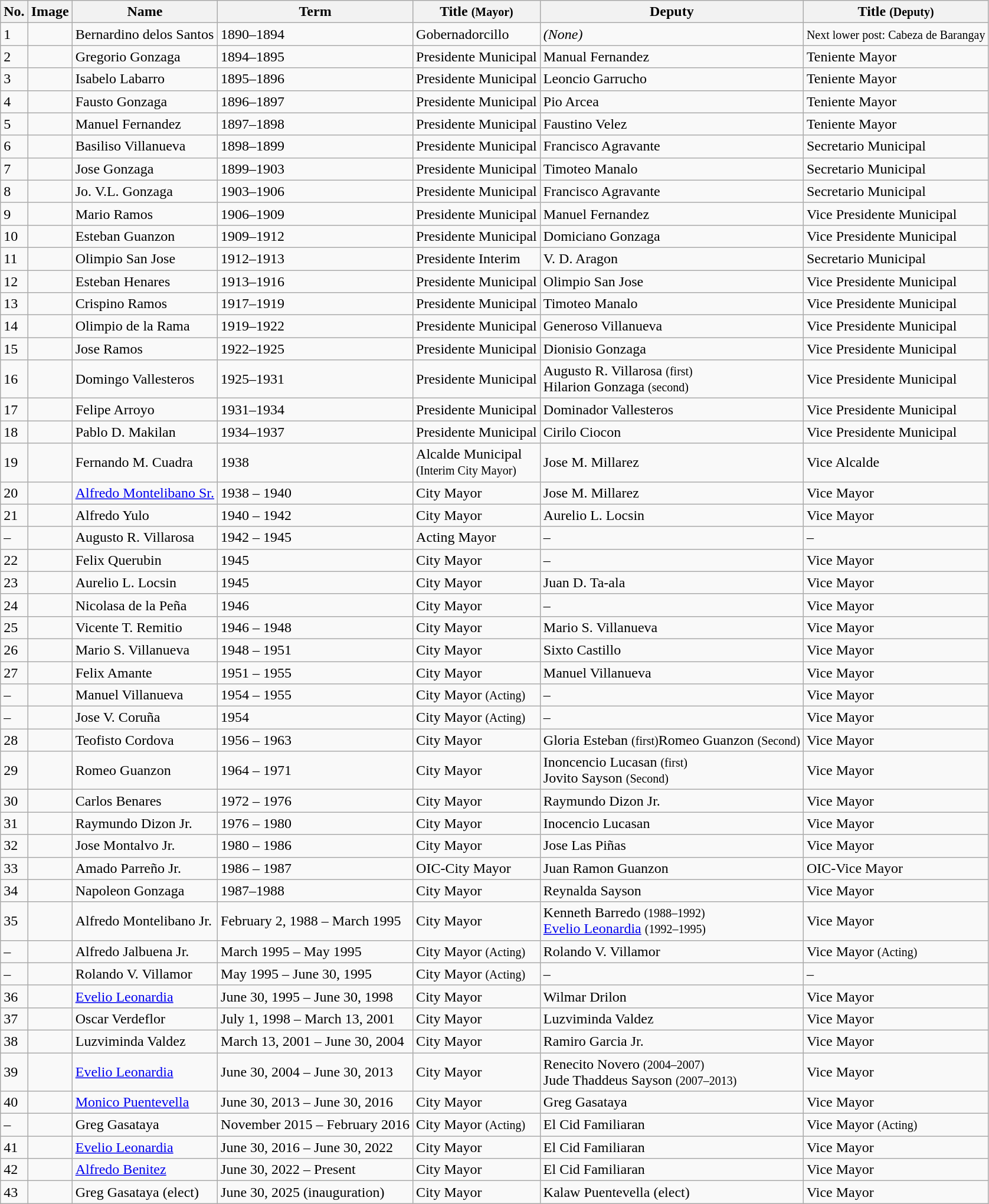<table class="wikitable sortable">
<tr>
<th>No.</th>
<th>Image</th>
<th>Name</th>
<th>Term</th>
<th>Title <small>(Mayor)</small></th>
<th>Deputy</th>
<th>Title <small>(Deputy)</small></th>
</tr>
<tr>
<td>1</td>
<td></td>
<td>Bernardino delos Santos</td>
<td>1890–1894</td>
<td>Gobernadorcillo</td>
<td><em>(None)</em></td>
<td><small>Next lower post: Cabeza de Barangay</small></td>
</tr>
<tr>
<td>2</td>
<td></td>
<td>Gregorio Gonzaga</td>
<td>1894–1895</td>
<td>Presidente Municipal</td>
<td>Manual Fernandez</td>
<td>Teniente Mayor</td>
</tr>
<tr>
<td>3</td>
<td></td>
<td>Isabelo Labarro</td>
<td>1895–1896</td>
<td>Presidente Municipal</td>
<td>Leoncio Garrucho</td>
<td>Teniente Mayor</td>
</tr>
<tr>
<td>4</td>
<td></td>
<td>Fausto Gonzaga</td>
<td>1896–1897</td>
<td>Presidente Municipal</td>
<td>Pio Arcea</td>
<td>Teniente Mayor</td>
</tr>
<tr>
<td>5</td>
<td></td>
<td>Manuel Fernandez</td>
<td>1897–1898</td>
<td>Presidente Municipal</td>
<td>Faustino Velez</td>
<td>Teniente Mayor</td>
</tr>
<tr>
<td>6</td>
<td></td>
<td>Basiliso Villanueva</td>
<td>1898–1899</td>
<td>Presidente Municipal</td>
<td>Francisco Agravante</td>
<td>Secretario Municipal</td>
</tr>
<tr>
<td>7</td>
<td></td>
<td>Jose Gonzaga</td>
<td>1899–1903</td>
<td>Presidente Municipal</td>
<td>Timoteo Manalo</td>
<td>Secretario Municipal</td>
</tr>
<tr>
<td>8</td>
<td></td>
<td>Jo. V.L. Gonzaga</td>
<td>1903–1906</td>
<td>Presidente Municipal</td>
<td>Francisco Agravante</td>
<td>Secretario Municipal</td>
</tr>
<tr>
<td>9</td>
<td></td>
<td>Mario Ramos</td>
<td>1906–1909</td>
<td>Presidente Municipal</td>
<td>Manuel Fernandez</td>
<td>Vice Presidente Municipal</td>
</tr>
<tr>
<td>10</td>
<td></td>
<td>Esteban Guanzon</td>
<td>1909–1912</td>
<td>Presidente Municipal</td>
<td>Domiciano Gonzaga</td>
<td>Vice Presidente Municipal</td>
</tr>
<tr>
<td>11</td>
<td></td>
<td>Olimpio San Jose</td>
<td>1912–1913</td>
<td>Presidente Interim</td>
<td>V. D. Aragon</td>
<td>Secretario Municipal</td>
</tr>
<tr>
<td>12</td>
<td></td>
<td>Esteban Henares</td>
<td>1913–1916</td>
<td>Presidente Municipal</td>
<td>Olimpio San Jose</td>
<td>Vice Presidente Municipal</td>
</tr>
<tr>
<td>13</td>
<td></td>
<td>Crispino Ramos</td>
<td>1917–1919</td>
<td>Presidente Municipal</td>
<td>Timoteo Manalo</td>
<td>Vice Presidente Municipal</td>
</tr>
<tr>
<td>14</td>
<td></td>
<td>Olimpio de la Rama</td>
<td>1919–1922</td>
<td>Presidente Municipal</td>
<td>Generoso Villanueva</td>
<td>Vice Presidente Municipal</td>
</tr>
<tr>
<td>15</td>
<td></td>
<td>Jose Ramos</td>
<td>1922–1925</td>
<td>Presidente Municipal</td>
<td>Dionisio Gonzaga</td>
<td>Vice Presidente Municipal</td>
</tr>
<tr>
<td>16</td>
<td></td>
<td>Domingo Vallesteros</td>
<td>1925–1931</td>
<td>Presidente Municipal</td>
<td>Augusto R. Villarosa <small>(first)</small><br>Hilarion Gonzaga <small>(second)</small></td>
<td>Vice Presidente Municipal</td>
</tr>
<tr>
<td>17</td>
<td></td>
<td>Felipe Arroyo</td>
<td>1931–1934</td>
<td>Presidente Municipal</td>
<td>Dominador Vallesteros</td>
<td>Vice Presidente Municipal</td>
</tr>
<tr>
<td>18</td>
<td></td>
<td>Pablo D. Makilan</td>
<td>1934–1937</td>
<td>Presidente Municipal</td>
<td>Cirilo Ciocon</td>
<td>Vice Presidente Municipal</td>
</tr>
<tr>
<td>19</td>
<td></td>
<td>Fernando M. Cuadra</td>
<td>1938</td>
<td>Alcalde Municipal<br> <small>(Interim City Mayor)</small></td>
<td>Jose M. Millarez</td>
<td>Vice Alcalde</td>
</tr>
<tr>
<td>20</td>
<td></td>
<td><a href='#'>Alfredo Montelibano Sr.</a></td>
<td>1938 – 1940</td>
<td>City Mayor</td>
<td>Jose M. Millarez</td>
<td>Vice Mayor</td>
</tr>
<tr>
<td>21</td>
<td></td>
<td>Alfredo Yulo</td>
<td>1940 – 1942</td>
<td>City Mayor</td>
<td>Aurelio L. Locsin</td>
<td>Vice Mayor</td>
</tr>
<tr>
<td>–</td>
<td></td>
<td>Augusto R. Villarosa</td>
<td>1942 – 1945</td>
<td>Acting Mayor</td>
<td>–</td>
<td>–</td>
</tr>
<tr>
<td>22</td>
<td></td>
<td>Felix Querubin</td>
<td>1945</td>
<td>City Mayor</td>
<td>–</td>
<td>Vice Mayor</td>
</tr>
<tr>
<td>23</td>
<td></td>
<td>Aurelio L. Locsin</td>
<td>1945</td>
<td>City Mayor</td>
<td>Juan D. Ta-ala</td>
<td>Vice Mayor</td>
</tr>
<tr>
<td>24</td>
<td></td>
<td>Nicolasa de la Peña</td>
<td>1946</td>
<td>City Mayor</td>
<td>–</td>
<td>Vice Mayor</td>
</tr>
<tr>
<td>25</td>
<td></td>
<td>Vicente T. Remitio</td>
<td>1946 – 1948</td>
<td>City Mayor</td>
<td>Mario S. Villanueva</td>
<td>Vice Mayor</td>
</tr>
<tr>
<td>26</td>
<td></td>
<td>Mario S. Villanueva</td>
<td>1948 – 1951</td>
<td>City Mayor</td>
<td>Sixto Castillo</td>
<td>Vice Mayor</td>
</tr>
<tr>
<td>27</td>
<td></td>
<td>Felix Amante</td>
<td>1951 – 1955</td>
<td>City Mayor</td>
<td>Manuel Villanueva</td>
<td>Vice Mayor</td>
</tr>
<tr>
<td>–</td>
<td></td>
<td>Manuel Villanueva</td>
<td>1954 – 1955</td>
<td>City Mayor <small>(Acting)</small></td>
<td>–</td>
<td>Vice Mayor</td>
</tr>
<tr>
<td>–</td>
<td></td>
<td>Jose V. Coruña</td>
<td>1954</td>
<td>City Mayor <small>(Acting)</small></td>
<td>–</td>
<td>Vice Mayor</td>
</tr>
<tr>
<td>28</td>
<td></td>
<td>Teofisto Cordova</td>
<td>1956 – 1963</td>
<td>City Mayor</td>
<td>Gloria Esteban <small>(first)</small>Romeo Guanzon <small>(Second)</small></td>
<td>Vice Mayor</td>
</tr>
<tr>
<td>29</td>
<td></td>
<td>Romeo Guanzon</td>
<td>1964 – 1971</td>
<td>City Mayor</td>
<td>Inoncencio Lucasan <small>(first)</small><br>Jovito Sayson <small>(Second)</small></td>
<td>Vice Mayor</td>
</tr>
<tr>
<td>30</td>
<td></td>
<td>Carlos Benares</td>
<td>1972 – 1976</td>
<td>City Mayor</td>
<td>Raymundo Dizon Jr.</td>
<td>Vice Mayor</td>
</tr>
<tr>
<td>31</td>
<td></td>
<td>Raymundo Dizon Jr.</td>
<td>1976 – 1980</td>
<td>City Mayor</td>
<td>Inocencio Lucasan</td>
<td>Vice Mayor</td>
</tr>
<tr>
<td>32</td>
<td></td>
<td>Jose Montalvo Jr.</td>
<td>1980 – 1986</td>
<td>City Mayor</td>
<td>Jose Las Piñas</td>
<td>Vice Mayor</td>
</tr>
<tr>
<td>33</td>
<td></td>
<td>Amado Parreño Jr.</td>
<td>1986 – 1987</td>
<td>OIC-City Mayor</td>
<td>Juan Ramon Guanzon</td>
<td>OIC-Vice Mayor</td>
</tr>
<tr>
<td>34</td>
<td></td>
<td>Napoleon Gonzaga</td>
<td>1987–1988</td>
<td>City Mayor</td>
<td>Reynalda Sayson</td>
<td>Vice Mayor</td>
</tr>
<tr>
<td>35</td>
<td></td>
<td>Alfredo Montelibano Jr.</td>
<td>February 2, 1988 – March 1995</td>
<td>City Mayor</td>
<td>Kenneth Barredo <small>(1988–1992)</small><br><a href='#'>Evelio Leonardia</a> <small>(1992–1995)</small></td>
<td>Vice Mayor</td>
</tr>
<tr>
<td>–</td>
<td></td>
<td>Alfredo Jalbuena Jr.</td>
<td>March 1995 – May 1995</td>
<td>City Mayor <small>(Acting)</small></td>
<td>Rolando V. Villamor</td>
<td>Vice Mayor <small>(Acting)</small></td>
</tr>
<tr>
<td>–</td>
<td></td>
<td>Rolando V. Villamor</td>
<td>May 1995 – June 30, 1995</td>
<td>City Mayor <small>(Acting)</small></td>
<td>–</td>
<td>–</td>
</tr>
<tr>
<td>36</td>
<td></td>
<td><a href='#'>Evelio Leonardia</a></td>
<td>June 30, 1995 – June 30, 1998</td>
<td>City Mayor</td>
<td>Wilmar Drilon</td>
<td>Vice Mayor</td>
</tr>
<tr>
<td>37</td>
<td></td>
<td>Oscar Verdeflor</td>
<td>July 1, 1998 – March 13, 2001</td>
<td>City Mayor</td>
<td>Luzviminda Valdez</td>
<td>Vice Mayor</td>
</tr>
<tr>
<td>38</td>
<td></td>
<td>Luzviminda Valdez</td>
<td>March 13, 2001 – June 30, 2004</td>
<td>City Mayor</td>
<td>Ramiro Garcia Jr.</td>
<td>Vice Mayor</td>
</tr>
<tr>
<td>39</td>
<td></td>
<td><a href='#'>Evelio Leonardia</a></td>
<td>June 30, 2004 – June 30, 2013</td>
<td>City Mayor</td>
<td>Renecito Novero <small>(2004–2007)</small><br>Jude Thaddeus Sayson <small>(2007–2013)</small></td>
<td>Vice Mayor</td>
</tr>
<tr>
<td>40</td>
<td></td>
<td><a href='#'>Monico Puentevella</a></td>
<td>June 30, 2013 – June 30, 2016</td>
<td>City Mayor</td>
<td>Greg Gasataya</td>
<td>Vice Mayor</td>
</tr>
<tr>
<td>–</td>
<td></td>
<td>Greg Gasataya</td>
<td>November 2015 – February 2016</td>
<td>City Mayor <small>(Acting)</small></td>
<td>El Cid Familiaran</td>
<td>Vice Mayor <small>(Acting)</small></td>
</tr>
<tr>
<td>41</td>
<td></td>
<td><a href='#'>Evelio Leonardia</a></td>
<td>June 30, 2016 – June 30, 2022</td>
<td>City Mayor</td>
<td>El Cid Familiaran</td>
<td>Vice Mayor</td>
</tr>
<tr>
<td>42</td>
<td></td>
<td><a href='#'>Alfredo Benitez</a></td>
<td>June 30, 2022 – Present</td>
<td>City Mayor</td>
<td>El Cid Familiaran</td>
<td>Vice Mayor</td>
</tr>
<tr>
<td>43</td>
<td></td>
<td>Greg Gasataya (elect)</td>
<td>June 30, 2025 (inauguration)</td>
<td>City Mayor</td>
<td>Kalaw Puentevella (elect)</td>
<td>Vice Mayor</td>
</tr>
</table>
